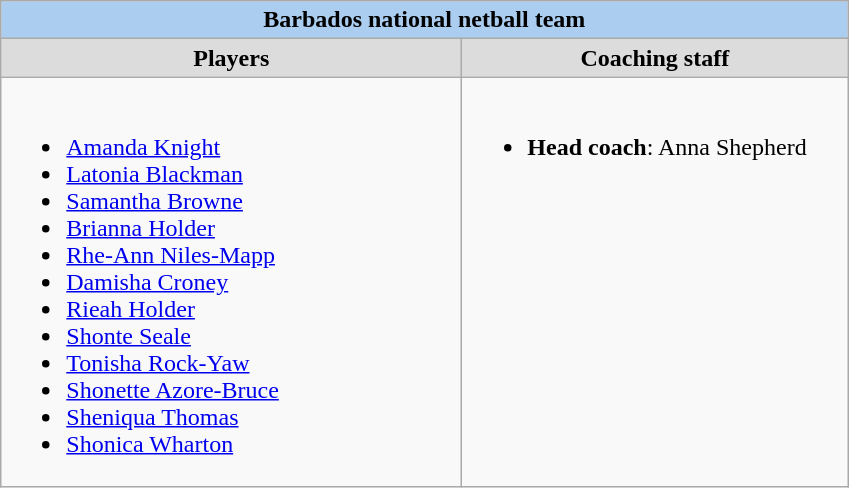<table class=wikitable>
<tr>
<td colspan=2 align=center bgcolor=#ABCDEF><strong>Barbados national netball team</strong></td>
</tr>
<tr align=center>
<td width=300 bgcolor=gainsboro><strong>Players</strong></td>
<td width=250 bgcolor=gainsboro><strong>Coaching staff</strong></td>
</tr>
<tr>
<td><br><ul><li><a href='#'>Amanda Knight</a></li><li><a href='#'>Latonia Blackman</a></li><li><a href='#'>Samantha Browne</a></li><li><a href='#'>Brianna Holder</a></li><li><a href='#'>Rhe-Ann Niles-Mapp</a></li><li><a href='#'>Damisha Croney</a></li><li><a href='#'>Rieah Holder</a></li><li><a href='#'>Shonte Seale</a></li><li><a href='#'>Tonisha Rock-Yaw</a></li><li><a href='#'>Shonette Azore-Bruce</a></li><li><a href='#'>Sheniqua Thomas</a></li><li><a href='#'>Shonica Wharton</a></li></ul></td>
<td valign=top><br><ul><li><strong>Head coach</strong>: Anna Shepherd</li></ul></td>
</tr>
</table>
